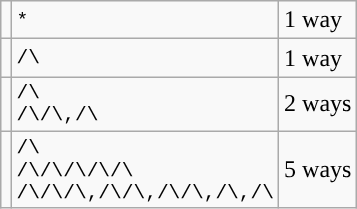<table class="wikitable">
<tr>
<td></td>
<td style="font-family:monospace;">*</td>
<td>1 way</td>
</tr>
<tr>
<td></td>
<td style="font-family:monospace;">/\</td>
<td>1 way</td>
</tr>
<tr>
<td></td>
<td style="font-family:monospace;">/\<br>/\/\,/\</td>
<td>2 ways</td>
</tr>
<tr>
<td></td>
<td style="font-family:monospace;">/\<br>/\/\/\/\/\<br>/\/\/\,/\/\,/\/\,/\,/\</td>
<td>5 ways</td>
</tr>
</table>
